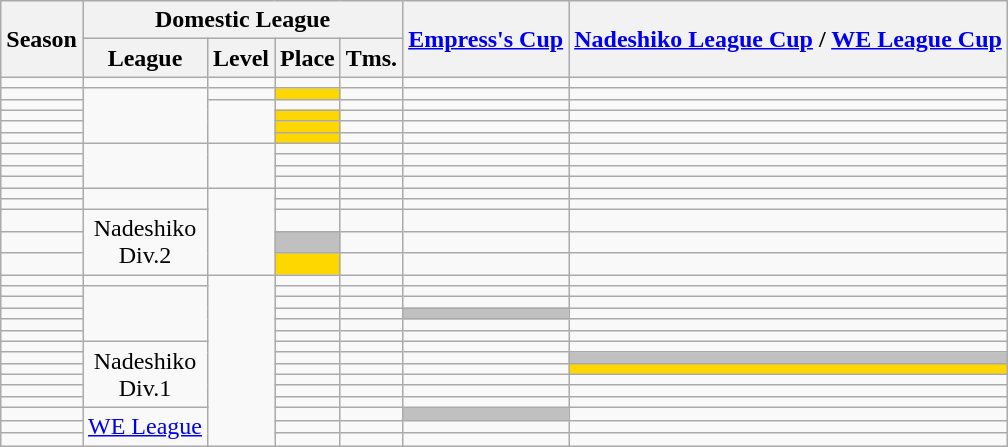<table class="wikitable">
<tr style="background:#f0f6fa;">
<th rowspan="2"><strong>Season</strong></th>
<th colspan="4"><strong>Domestic League</strong></th>
<th rowspan="2"><strong><a href='#'>Empress's Cup</a></strong></th>
<th rowspan="2"><strong><a href='#'>Nadeshiko League Cup</a> / <a href='#'>WE League Cup</a></strong></th>
</tr>
<tr>
<th>League</th>
<th>Level</th>
<th>Place</th>
<th>Tms.</th>
</tr>
<tr>
<td></td>
<td></td>
<td></td>
<td></td>
<td></td>
<td></td>
<td></td>
</tr>
<tr>
<td></td>
<td rowspan="5"></td>
<td></td>
<td bgcolor="gold"></td>
<td></td>
<td></td>
<td></td>
</tr>
<tr>
<td></td>
<td rowspan="4"></td>
<td></td>
<td></td>
<td></td>
<td></td>
</tr>
<tr>
<td></td>
<td bgcolor="gold"></td>
<td></td>
<td></td>
<td></td>
</tr>
<tr>
<td></td>
<td bgcolor="gold"></td>
<td></td>
<td></td>
<td></td>
</tr>
<tr>
<td></td>
<td bgcolor="gold"></td>
<td></td>
<td></td>
<td></td>
</tr>
<tr>
<td></td>
<td rowspan="4"></td>
<td rowspan="4"></td>
<td></td>
<td></td>
<td></td>
<td></td>
</tr>
<tr>
<td></td>
<td></td>
<td></td>
<td></td>
<td></td>
</tr>
<tr>
<td></td>
<td></td>
<td></td>
<td></td>
<td></td>
</tr>
<tr>
<td></td>
<td></td>
<td></td>
<td></td>
<td></td>
</tr>
<tr>
<td></td>
<td rowspan="2"></td>
<td rowspan="5"></td>
<td></td>
<td></td>
<td></td>
<td></td>
</tr>
<tr>
<td></td>
<td></td>
<td></td>
<td></td>
<td></td>
</tr>
<tr>
<td></td>
<td rowspan="3" style="text-align:center;">Nadeshiko<br>Div.2</td>
<td></td>
<td></td>
<td></td>
<td></td>
</tr>
<tr>
<td></td>
<td bgcolor="silver"></td>
<td></td>
<td></td>
<td></td>
</tr>
<tr>
<td></td>
<td bgcolor="gold"></td>
<td></td>
<td></td>
<td></td>
</tr>
<tr>
<td></td>
<td></td>
<td rowspan="15"></td>
<td></td>
<td></td>
<td></td>
<td></td>
</tr>
<tr>
<td></td>
<td rowspan="5"></td>
<td></td>
<td></td>
<td></td>
<td></td>
</tr>
<tr>
<td></td>
<td></td>
<td></td>
<td></td>
<td></td>
</tr>
<tr>
<td></td>
<td></td>
<td></td>
<td bgcolor="silver"></td>
<td></td>
</tr>
<tr>
<td></td>
<td></td>
<td></td>
<td></td>
<td></td>
</tr>
<tr>
<td></td>
<td></td>
<td></td>
<td></td>
<td></td>
</tr>
<tr>
<td></td>
<td rowspan="6" style="text-align:center;">Nadeshiko<br>Div.1</td>
<td></td>
<td></td>
<td></td>
<td></td>
</tr>
<tr>
<td></td>
<td></td>
<td></td>
<td></td>
<td bgcolor="silver"></td>
</tr>
<tr>
<td></td>
<td></td>
<td></td>
<td></td>
<td bgcolor="gold"></td>
</tr>
<tr>
<td></td>
<td></td>
<td></td>
<td></td>
<td></td>
</tr>
<tr>
<td></td>
<td></td>
<td></td>
<td></td>
<td></td>
</tr>
<tr>
<td></td>
<td></td>
<td></td>
<td></td>
<td></td>
</tr>
<tr>
<td></td>
<td rowspan="3" style="text-align:center;"><a href='#'>WE League</a></td>
<td></td>
<td></td>
<td bgcolor="silver"></td>
<td></td>
</tr>
<tr>
<td></td>
<td></td>
<td></td>
<td></td>
<td></td>
</tr>
<tr>
<td></td>
<td></td>
<td></td>
<td></td>
<td></td>
</tr>
</table>
